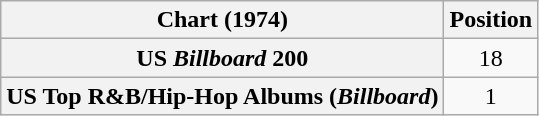<table class="wikitable sortable plainrowheaders" style="text-align:center">
<tr>
<th scope="col">Chart (1974)</th>
<th scope="col">Position</th>
</tr>
<tr>
<th scope="row">US <em>Billboard</em> 200</th>
<td>18</td>
</tr>
<tr>
<th scope="row">US Top R&B/Hip-Hop Albums (<em>Billboard</em>)</th>
<td>1</td>
</tr>
</table>
